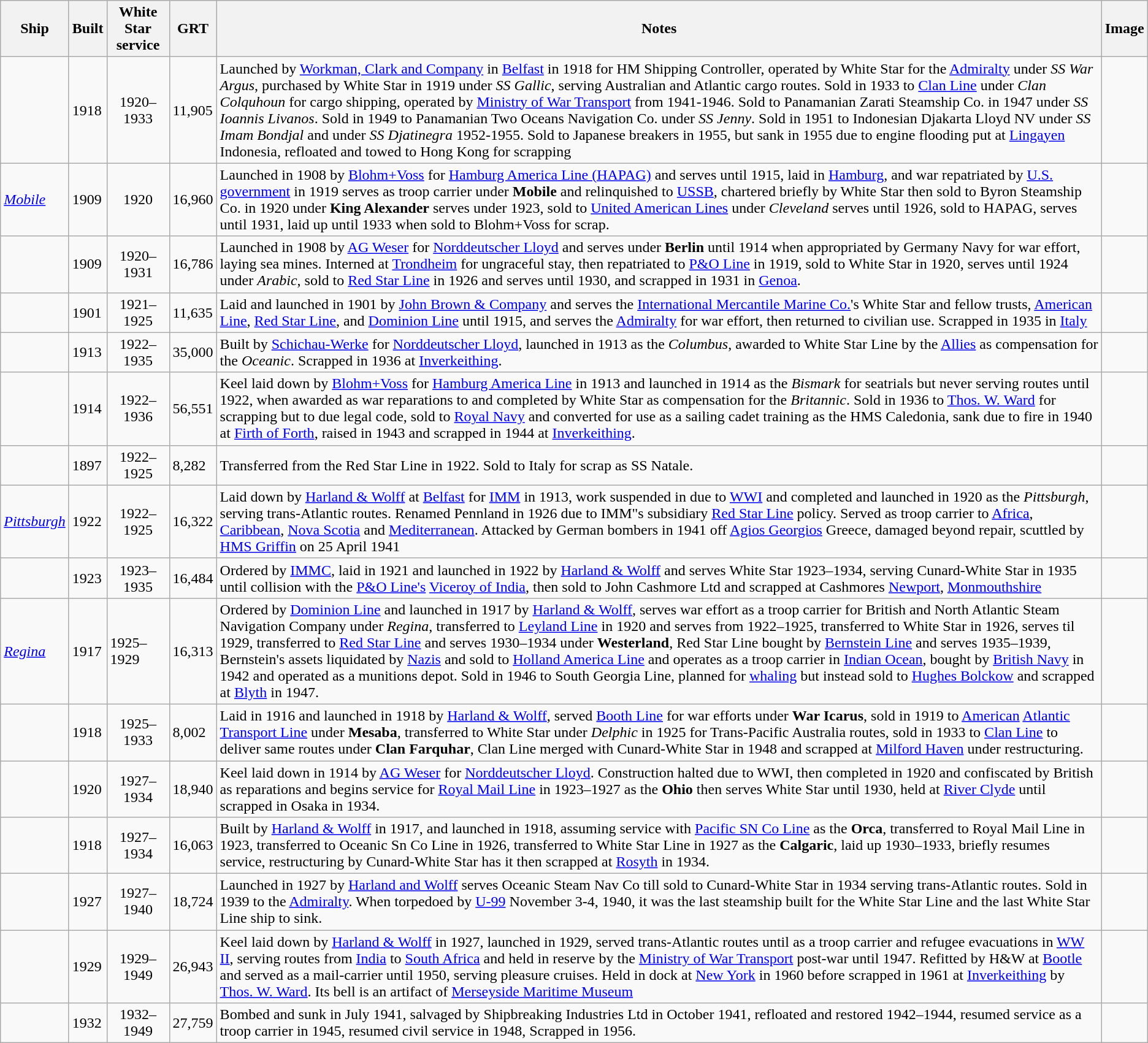<table class="wikitable sortable">
<tr>
<th>Ship</th>
<th>Built</th>
<th>White Star service</th>
<th>GRT</th>
<th>Notes</th>
<th>Image</th>
</tr>
<tr>
<td></td>
<td>1918</td>
<td align="Center">1920–1933</td>
<td>11,905</td>
<td>Launched by <a href='#'>Workman, Clark and Company</a> in <a href='#'>Belfast</a> in 1918 for HM Shipping Controller, operated by White Star for the <a href='#'>Admiralty</a> under <em>SS War Argus</em>, purchased by White Star in 1919 under <em>SS Gallic</em>, serving Australian and Atlantic cargo routes. Sold in 1933 to <a href='#'>Clan Line</a> under <em>Clan Colquhoun</em> for cargo shipping, operated by <a href='#'>Ministry of War Transport</a> from 1941-1946. Sold to Panamanian Zarati Steamship Co. in 1947 under <em>SS Ioannis Livanos</em>. Sold in 1949 to Panamanian Two Oceans Navigation Co. under <em>SS Jenny</em>. Sold in 1951 to Indonesian Djakarta Lloyd NV under <em>SS Imam Bondjal</em> and under <em>SS Djatinegra</em> 1952-1955. Sold to Japanese breakers in 1955, but sank in 1955 due to engine flooding put at <a href='#'>Lingayen</a> Indonesia, refloated and towed to Hong Kong for scrapping</td>
<td></td>
</tr>
<tr>
<td><a href='#'><em>Mobile</em></a></td>
<td>1909</td>
<td align="Center">1920</td>
<td>16,960</td>
<td>Launched in 1908 by <a href='#'>Blohm+Voss</a> for <a href='#'>Hamburg America Line (HAPAG)</a> and serves until 1915, laid in <a href='#'>Hamburg</a>, and war repatriated by <a href='#'>U.S. government</a> in 1919 serves as troop carrier under <strong>Mobile</strong> and relinquished to <a href='#'>USSB</a>, chartered briefly by White Star then sold to Byron Steamship Co. in 1920 under <strong>King Alexander</strong> serves under 1923, sold to <a href='#'>United American Lines</a> under <em>Cleveland</em> serves until 1926, sold to HAPAG, serves until 1931, laid up until 1933 when sold to Blohm+Voss for scrap.</td>
<td></td>
</tr>
<tr>
<td></td>
<td>1909</td>
<td align="Center">1920–1931</td>
<td>16,786</td>
<td>Launched in 1908 by <a href='#'>AG Weser</a> for <a href='#'>Norddeutscher Lloyd</a> and serves under <strong>Berlin</strong> until 1914 when appropriated by Germany Navy for war effort, laying sea mines. Interned at <a href='#'>Trondheim</a> for ungraceful stay, then repatriated to <a href='#'>P&O Line</a> in 1919, sold to White Star in 1920, serves until 1924 under <em>Arabic</em>, sold to <a href='#'>Red Star Line</a> in 1926 and serves until 1930, and scrapped in 1931 in <a href='#'>Genoa</a>.</td>
<td></td>
</tr>
<tr>
<td></td>
<td>1901</td>
<td align="Center">1921–1925</td>
<td>11,635</td>
<td>Laid and launched in 1901 by <a href='#'>John Brown & Company</a> and serves the <a href='#'>International Mercantile Marine Co.</a>'s White Star and fellow trusts, <a href='#'>American Line</a>, <a href='#'>Red Star Line</a>, and <a href='#'>Dominion Line</a> until 1915, and serves the <a href='#'>Admiralty</a> for war effort, then returned to civilian use. Scrapped in 1935 in <a href='#'>Italy</a></td>
<td></td>
</tr>
<tr>
<td></td>
<td>1913</td>
<td align="Center">1922–1935</td>
<td>35,000</td>
<td>Built by <a href='#'>Schichau-Werke</a> for <a href='#'>Norddeutscher Lloyd</a>, launched in 1913 as the <em>Columbus</em>, awarded to White Star Line by the <a href='#'>Allies</a> as compensation for the <em>Oceanic</em>. Scrapped in 1936 at <a href='#'>Inverkeithing</a>.</td>
<td></td>
</tr>
<tr>
<td></td>
<td>1914</td>
<td align="Center">1922–1936</td>
<td>56,551</td>
<td>Keel laid down by <a href='#'>Blohm+Voss</a> for <a href='#'>Hamburg America Line</a> in 1913 and launched in 1914 as the <em>Bismark</em> for seatrials but never serving routes until 1922, when awarded as war reparations to and completed by White Star as compensation for the <em>Britannic</em>. Sold in 1936 to <a href='#'>Thos. W. Ward</a> for scrapping but to due legal code, sold to <a href='#'>Royal Navy</a> and converted for use as a sailing cadet training as the HMS Caledonia, sank due to fire in 1940 at <a href='#'>Firth of Forth</a>, raised in 1943 and scrapped in 1944 at <a href='#'>Inverkeithing</a>.</td>
<td></td>
</tr>
<tr>
<td></td>
<td>1897</td>
<td align="Center">1922–1925</td>
<td>8,282</td>
<td>Transferred from the Red Star Line in 1922. Sold to Italy for scrap as SS Natale.</td>
<td></td>
</tr>
<tr>
<td><em><a href='#'>Pittsburgh</a></em></td>
<td>1922</td>
<td align="Center">1922–1925</td>
<td>16,322</td>
<td>Laid down by <a href='#'>Harland & Wolff</a> at <a href='#'>Belfast</a> for <a href='#'>IMM</a> in 1913, work suspended in due to <a href='#'>WWI</a> and completed and launched in 1920 as the <em>Pittsburgh</em>, serving trans-Atlantic routes. Renamed Pennland in 1926 due to IMM"s subsidiary <a href='#'>Red Star Line</a> policy. Served as troop carrier to <a href='#'>Africa</a>, <a href='#'>Caribbean</a>, <a href='#'>Nova Scotia</a> and <a href='#'>Mediterranean</a>. Attacked by German bombers in 1941 off <a href='#'>Agios Georgios</a> Greece, damaged beyond repair, scuttled by <a href='#'>HMS Griffin</a> on 25 April 1941</td>
<td></td>
</tr>
<tr>
<td></td>
<td>1923</td>
<td align="Center">1923–1935</td>
<td>16,484</td>
<td>Ordered by <a href='#'>IMMC</a>, laid in 1921 and launched in 1922 by <a href='#'>Harland & Wolff</a> and serves White Star 1923–1934, serving Cunard-White Star in 1935 until collision with the  <a href='#'>P&O Line's</a> <a href='#'>Viceroy of India</a>, then sold to John Cashmore Ltd and scrapped at Cashmores <a href='#'>Newport</a>, <a href='#'>Monmouthshire</a></td>
<td></td>
</tr>
<tr>
<td><em><a href='#'>Regina</a></em></td>
<td>1917</td>
<td>1925–1929</td>
<td>16,313</td>
<td>Ordered by <a href='#'>Dominion Line</a> and launched in 1917 by <a href='#'>Harland & Wolff</a>, serves war effort as a troop carrier for British and North Atlantic Steam Navigation Company under <em>Regina</em>, transferred to <a href='#'>Leyland Line</a> in 1920 and serves from 1922–1925, transferred to White Star in 1926, serves til 1929, transferred to <a href='#'>Red Star Line</a> and serves 1930–1934 under <strong>Westerland</strong>, Red Star Line bought by <a href='#'>Bernstein Line</a> and serves 1935–1939, Bernstein's assets liquidated by <a href='#'>Nazis</a> and sold to <a href='#'>Holland America Line</a> and operates as a troop carrier in <a href='#'>Indian Ocean</a>, bought by <a href='#'>British Navy</a> in 1942 and operated as a munitions depot. Sold in 1946 to South Georgia Line, planned for <a href='#'>whaling</a> but instead sold to <a href='#'>Hughes Bolckow</a> and scrapped at <a href='#'>Blyth</a> in 1947.</td>
<td></td>
</tr>
<tr>
<td></td>
<td>1918</td>
<td align="Center">1925–1933</td>
<td>8,002</td>
<td>Laid in 1916 and launched in 1918 by <a href='#'>Harland & Wolff</a>, served <a href='#'>Booth Line</a> for war efforts under <strong>War Icarus</strong>, sold in 1919 to <a href='#'>American</a> <a href='#'>Atlantic Transport Line</a> under <strong>Mesaba</strong>, transferred to White Star under <em>Delphic</em> in 1925 for Trans-Pacific Australia routes, sold in 1933 to <a href='#'>Clan Line</a> to deliver same routes under <strong>Clan Farquhar</strong>, Clan Line merged with Cunard-White Star in 1948 and scrapped at <a href='#'>Milford Haven</a> under restructuring.</td>
<td></td>
</tr>
<tr>
<td></td>
<td>1920</td>
<td align="Center">1927–1934</td>
<td>18,940</td>
<td>Keel laid down in 1914 by <a href='#'>AG Weser</a> for <a href='#'>Norddeutscher Lloyd</a>. Construction halted due to WWI, then completed in 1920 and confiscated by British as reparations and begins service for <a href='#'>Royal Mail Line</a> in 1923–1927 as the <strong>Ohio</strong> then serves White Star until 1930, held at <a href='#'>River Clyde</a> until scrapped in Osaka in 1934.</td>
<td></td>
</tr>
<tr>
<td></td>
<td>1918</td>
<td align="Center">1927–1934</td>
<td>16,063</td>
<td>Built by <a href='#'>Harland & Wolff</a> in 1917, and launched in 1918, assuming service with <a href='#'>Pacific SN Co Line</a> as the <strong>Orca</strong>, transferred to Royal Mail Line in 1923, transferred to Oceanic Sn Co Line in 1926, transferred to White Star Line in 1927 as the <strong>Calgaric</strong>, laid up 1930–1933, briefly resumes service, restructuring by Cunard-White Star has it then scrapped at <a href='#'>Rosyth</a> in 1934.</td>
<td></td>
</tr>
<tr>
<td></td>
<td>1927</td>
<td align="Center">1927–1940</td>
<td>18,724</td>
<td>Launched in 1927 by <a href='#'>Harland and Wolff</a> serves Oceanic Steam Nav Co till sold to Cunard-White Star in 1934 serving trans-Atlantic routes. Sold in 1939 to the <a href='#'>Admiralty</a>. When torpedoed by <a href='#'>U-99</a> November 3-4, 1940, it was the last steamship built for the White Star Line and the last White Star Line ship to sink.</td>
<td></td>
</tr>
<tr>
<td></td>
<td>1929</td>
<td align="Center">1929–1949</td>
<td>26,943</td>
<td>Keel laid down by <a href='#'>Harland & Wolff</a> in 1927, launched in 1929, served trans-Atlantic routes until as a troop carrier and refugee evacuations in <a href='#'>WW II</a>, serving routes from <a href='#'>India</a> to <a href='#'>South Africa</a> and held in reserve by the <a href='#'>Ministry of War Transport</a> post-war until 1947. Refitted by H&W at <a href='#'>Bootle</a> and served as a mail-carrier until 1950, serving pleasure cruises. Held in dock at <a href='#'>New York</a> in 1960 before scrapped in 1961 at <a href='#'>Inverkeithing</a> by <a href='#'>Thos. W. Ward</a>. Its bell is an artifact of <a href='#'>Merseyside Maritime Museum</a></td>
<td></td>
</tr>
<tr>
<td></td>
<td>1932</td>
<td align="Center">1932–1949</td>
<td>27,759</td>
<td>Bombed and sunk in July 1941, salvaged by Shipbreaking Industries Ltd in October 1941, refloated and restored 1942–1944, resumed service as a troop carrier in 1945, resumed civil service in 1948, Scrapped in 1956.</td>
<td></td>
</tr>
</table>
